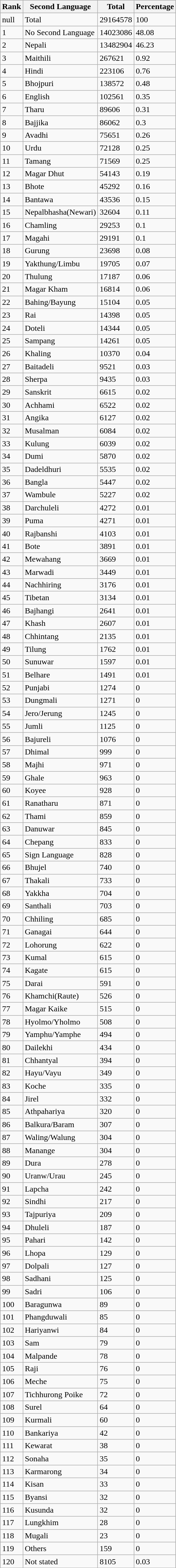<table class="wikitable">
<tr>
<th>Rank</th>
<th>Second Language</th>
<th>Total</th>
<th>Percentage</th>
</tr>
<tr>
<td>null</td>
<td>Total</td>
<td>29164578</td>
<td>100</td>
</tr>
<tr>
<td>1</td>
<td>No Second Language</td>
<td>14023086</td>
<td>48.08</td>
</tr>
<tr>
<td>2</td>
<td>Nepali</td>
<td>13482904</td>
<td>46.23</td>
</tr>
<tr>
<td>3</td>
<td>Maithili</td>
<td>267621</td>
<td>0.92</td>
</tr>
<tr>
<td>4</td>
<td>Hindi</td>
<td>223106</td>
<td>0.76</td>
</tr>
<tr>
<td>5</td>
<td>Bhojpuri</td>
<td>138572</td>
<td>0.48</td>
</tr>
<tr>
<td>6</td>
<td>English</td>
<td>102561</td>
<td>0.35</td>
</tr>
<tr>
<td>7</td>
<td>Tharu</td>
<td>89606</td>
<td>0.31</td>
</tr>
<tr>
<td>8</td>
<td>Bajjika</td>
<td>86062</td>
<td>0.3</td>
</tr>
<tr>
<td>9</td>
<td>Avadhi</td>
<td>75651</td>
<td>0.26</td>
</tr>
<tr>
<td>10</td>
<td>Urdu</td>
<td>72128</td>
<td>0.25</td>
</tr>
<tr>
<td>11</td>
<td>Tamang</td>
<td>71569</td>
<td>0.25</td>
</tr>
<tr>
<td>12</td>
<td>Magar Dhut</td>
<td>54143</td>
<td>0.19</td>
</tr>
<tr>
<td>13</td>
<td>Bhote</td>
<td>45292</td>
<td>0.16</td>
</tr>
<tr>
<td>14</td>
<td>Bantawa</td>
<td>43536</td>
<td>0.15</td>
</tr>
<tr>
<td>15</td>
<td>Nepalbhasha(Newari)</td>
<td>32604</td>
<td>0.11</td>
</tr>
<tr>
<td>16</td>
<td>Chamling</td>
<td>29253</td>
<td>0.1</td>
</tr>
<tr>
<td>17</td>
<td>Magahi</td>
<td>29191</td>
<td>0.1</td>
</tr>
<tr>
<td>18</td>
<td>Gurung</td>
<td>23698</td>
<td>0.08</td>
</tr>
<tr>
<td>19</td>
<td>Yakthung/Limbu</td>
<td>19705</td>
<td>0.07</td>
</tr>
<tr>
<td>20</td>
<td>Thulung</td>
<td>17187</td>
<td>0.06</td>
</tr>
<tr>
<td>21</td>
<td>Magar Kham</td>
<td>16814</td>
<td>0.06</td>
</tr>
<tr>
<td>22</td>
<td>Bahing/Bayung</td>
<td>15104</td>
<td>0.05</td>
</tr>
<tr>
<td>23</td>
<td>Rai</td>
<td>14398</td>
<td>0.05</td>
</tr>
<tr>
<td>24</td>
<td>Doteli</td>
<td>14344</td>
<td>0.05</td>
</tr>
<tr>
<td>25</td>
<td>Sampang</td>
<td>14261</td>
<td>0.05</td>
</tr>
<tr>
<td>26</td>
<td>Khaling</td>
<td>10370</td>
<td>0.04</td>
</tr>
<tr>
<td>27</td>
<td>Baitadeli</td>
<td>9521</td>
<td>0.03</td>
</tr>
<tr>
<td>28</td>
<td>Sherpa</td>
<td>9435</td>
<td>0.03</td>
</tr>
<tr>
<td>29</td>
<td>Sanskrit</td>
<td>6615</td>
<td>0.02</td>
</tr>
<tr>
<td>30</td>
<td>Achhami</td>
<td>6522</td>
<td>0.02</td>
</tr>
<tr>
<td>31</td>
<td>Angika</td>
<td>6127</td>
<td>0.02</td>
</tr>
<tr>
<td>32</td>
<td>Musalman</td>
<td>6084</td>
<td>0.02</td>
</tr>
<tr>
<td>33</td>
<td>Kulung</td>
<td>6039</td>
<td>0.02</td>
</tr>
<tr>
<td>34</td>
<td>Dumi</td>
<td>5870</td>
<td>0.02</td>
</tr>
<tr>
<td>35</td>
<td>Dadeldhuri</td>
<td>5535</td>
<td>0.02</td>
</tr>
<tr>
<td>36</td>
<td>Bangla</td>
<td>5447</td>
<td>0.02</td>
</tr>
<tr>
<td>37</td>
<td>Wambule</td>
<td>5227</td>
<td>0.02</td>
</tr>
<tr>
<td>38</td>
<td>Darchuleli</td>
<td>4272</td>
<td>0.01</td>
</tr>
<tr>
<td>39</td>
<td>Puma</td>
<td>4271</td>
<td>0.01</td>
</tr>
<tr>
<td>40</td>
<td>Rajbanshi</td>
<td>4103</td>
<td>0.01</td>
</tr>
<tr>
<td>41</td>
<td>Bote</td>
<td>3891</td>
<td>0.01</td>
</tr>
<tr>
<td>42</td>
<td>Mewahang</td>
<td>3669</td>
<td>0.01</td>
</tr>
<tr>
<td>43</td>
<td>Marwadi</td>
<td>3449</td>
<td>0.01</td>
</tr>
<tr>
<td>44</td>
<td>Nachhiring</td>
<td>3176</td>
<td>0.01</td>
</tr>
<tr>
<td>45</td>
<td>Tibetan</td>
<td>3134</td>
<td>0.01</td>
</tr>
<tr>
<td>46</td>
<td>Bajhangi</td>
<td>2641</td>
<td>0.01</td>
</tr>
<tr>
<td>47</td>
<td>Khash</td>
<td>2607</td>
<td>0.01</td>
</tr>
<tr>
<td>48</td>
<td>Chhintang</td>
<td>2135</td>
<td>0.01</td>
</tr>
<tr>
<td>49</td>
<td>Tilung</td>
<td>1762</td>
<td>0.01</td>
</tr>
<tr>
<td>50</td>
<td>Sunuwar</td>
<td>1597</td>
<td>0.01</td>
</tr>
<tr>
<td>51</td>
<td>Belhare</td>
<td>1491</td>
<td>0.01</td>
</tr>
<tr>
<td>52</td>
<td>Punjabi</td>
<td>1274</td>
<td>0</td>
</tr>
<tr>
<td>53</td>
<td>Dungmali</td>
<td>1271</td>
<td>0</td>
</tr>
<tr>
<td>54</td>
<td>Jero/Jerung</td>
<td>1245</td>
<td>0</td>
</tr>
<tr>
<td>55</td>
<td>Jumli</td>
<td>1125</td>
<td>0</td>
</tr>
<tr>
<td>56</td>
<td>Bajureli</td>
<td>1076</td>
<td>0</td>
</tr>
<tr>
<td>57</td>
<td>Dhimal</td>
<td>999</td>
<td>0</td>
</tr>
<tr>
<td>58</td>
<td>Majhi</td>
<td>971</td>
<td>0</td>
</tr>
<tr>
<td>59</td>
<td>Ghale</td>
<td>963</td>
<td>0</td>
</tr>
<tr>
<td>60</td>
<td>Koyee</td>
<td>928</td>
<td>0</td>
</tr>
<tr>
<td>61</td>
<td>Ranatharu</td>
<td>871</td>
<td>0</td>
</tr>
<tr>
<td>62</td>
<td>Thami</td>
<td>859</td>
<td>0</td>
</tr>
<tr>
<td>63</td>
<td>Danuwar</td>
<td>845</td>
<td>0</td>
</tr>
<tr>
<td>64</td>
<td>Chepang</td>
<td>833</td>
<td>0</td>
</tr>
<tr>
<td>65</td>
<td>Sign Language</td>
<td>828</td>
<td>0</td>
</tr>
<tr>
<td>66</td>
<td>Bhujel</td>
<td>740</td>
<td>0</td>
</tr>
<tr>
<td>67</td>
<td>Thakali</td>
<td>733</td>
<td>0</td>
</tr>
<tr>
<td>68</td>
<td>Yakkha</td>
<td>704</td>
<td>0</td>
</tr>
<tr>
<td>69</td>
<td>Santhali</td>
<td>703</td>
<td>0</td>
</tr>
<tr>
<td>70</td>
<td>Chhiling</td>
<td>685</td>
<td>0</td>
</tr>
<tr>
<td>71</td>
<td>Ganagai</td>
<td>644</td>
<td>0</td>
</tr>
<tr>
<td>72</td>
<td>Lohorung</td>
<td>622</td>
<td>0</td>
</tr>
<tr>
<td>73</td>
<td>Kumal</td>
<td>615</td>
<td>0</td>
</tr>
<tr>
<td>74</td>
<td>Kagate</td>
<td>615</td>
<td>0</td>
</tr>
<tr>
<td>75</td>
<td>Darai</td>
<td>591</td>
<td>0</td>
</tr>
<tr>
<td>76</td>
<td>Khamchi(Raute)</td>
<td>526</td>
<td>0</td>
</tr>
<tr>
<td>77</td>
<td>Magar Kaike</td>
<td>515</td>
<td>0</td>
</tr>
<tr>
<td>78</td>
<td>Hyolmo/Yholmo</td>
<td>508</td>
<td>0</td>
</tr>
<tr>
<td>79</td>
<td>Yamphu/Yamphe</td>
<td>494</td>
<td>0</td>
</tr>
<tr>
<td>80</td>
<td>Dailekhi</td>
<td>434</td>
<td>0</td>
</tr>
<tr>
<td>81</td>
<td>Chhantyal</td>
<td>394</td>
<td>0</td>
</tr>
<tr>
<td>82</td>
<td>Hayu/Vayu</td>
<td>349</td>
<td>0</td>
</tr>
<tr>
<td>83</td>
<td>Koche</td>
<td>335</td>
<td>0</td>
</tr>
<tr>
<td>84</td>
<td>Jirel</td>
<td>332</td>
<td>0</td>
</tr>
<tr>
<td>85</td>
<td>Athpahariya</td>
<td>320</td>
<td>0</td>
</tr>
<tr>
<td>86</td>
<td>Balkura/Baram</td>
<td>307</td>
<td>0</td>
</tr>
<tr>
<td>87</td>
<td>Waling/Walung</td>
<td>304</td>
<td>0</td>
</tr>
<tr>
<td>88</td>
<td>Manange</td>
<td>304</td>
<td>0</td>
</tr>
<tr>
<td>89</td>
<td>Dura</td>
<td>278</td>
<td>0</td>
</tr>
<tr>
<td>90</td>
<td>Uranw/Urau</td>
<td>245</td>
<td>0</td>
</tr>
<tr>
<td>91</td>
<td>Lapcha</td>
<td>242</td>
<td>0</td>
</tr>
<tr>
<td>92</td>
<td>Sindhi</td>
<td>217</td>
<td>0</td>
</tr>
<tr>
<td>93</td>
<td>Tajpuriya</td>
<td>209</td>
<td>0</td>
</tr>
<tr>
<td>94</td>
<td>Dhuleli</td>
<td>187</td>
<td>0</td>
</tr>
<tr>
<td>95</td>
<td>Pahari</td>
<td>142</td>
<td>0</td>
</tr>
<tr>
<td>96</td>
<td>Lhopa</td>
<td>129</td>
<td>0</td>
</tr>
<tr>
<td>97</td>
<td>Dolpali</td>
<td>127</td>
<td>0</td>
</tr>
<tr>
<td>98</td>
<td>Sadhani</td>
<td>125</td>
<td>0</td>
</tr>
<tr>
<td>99</td>
<td>Sadri</td>
<td>106</td>
<td>0</td>
</tr>
<tr>
<td>100</td>
<td>Baragunwa</td>
<td>89</td>
<td>0</td>
</tr>
<tr>
<td>101</td>
<td>Phangduwali</td>
<td>85</td>
<td>0</td>
</tr>
<tr>
<td>102</td>
<td>Hariyanwi</td>
<td>84</td>
<td>0</td>
</tr>
<tr>
<td>103</td>
<td>Sam</td>
<td>79</td>
<td>0</td>
</tr>
<tr>
<td>104</td>
<td>Malpande</td>
<td>78</td>
<td>0</td>
</tr>
<tr>
<td>105</td>
<td>Raji</td>
<td>76</td>
<td>0</td>
</tr>
<tr>
<td>106</td>
<td>Meche</td>
<td>75</td>
<td>0</td>
</tr>
<tr>
<td>107</td>
<td>Tichhurong Poike</td>
<td>72</td>
<td>0</td>
</tr>
<tr>
<td>108</td>
<td>Surel</td>
<td>64</td>
<td>0</td>
</tr>
<tr>
<td>109</td>
<td>Kurmali</td>
<td>60</td>
<td>0</td>
</tr>
<tr>
<td>110</td>
<td>Bankariya</td>
<td>42</td>
<td>0</td>
</tr>
<tr>
<td>111</td>
<td>Kewarat</td>
<td>38</td>
<td>0</td>
</tr>
<tr>
<td>112</td>
<td>Sonaha</td>
<td>35</td>
<td>0</td>
</tr>
<tr>
<td>113</td>
<td>Karmarong</td>
<td>34</td>
<td>0</td>
</tr>
<tr>
<td>114</td>
<td>Kisan</td>
<td>33</td>
<td>0</td>
</tr>
<tr>
<td>115</td>
<td>Byansi</td>
<td>32</td>
<td>0</td>
</tr>
<tr>
<td>116</td>
<td>Kusunda</td>
<td>32</td>
<td>0</td>
</tr>
<tr>
<td>117</td>
<td>Lungkhim</td>
<td>28</td>
<td>0</td>
</tr>
<tr>
<td>118</td>
<td>Mugali</td>
<td>23</td>
<td>0</td>
</tr>
<tr>
<td>119</td>
<td>Others</td>
<td>159</td>
<td>0</td>
</tr>
<tr>
<td>120</td>
<td>Not stated</td>
<td>8105</td>
<td>0.03</td>
</tr>
</table>
